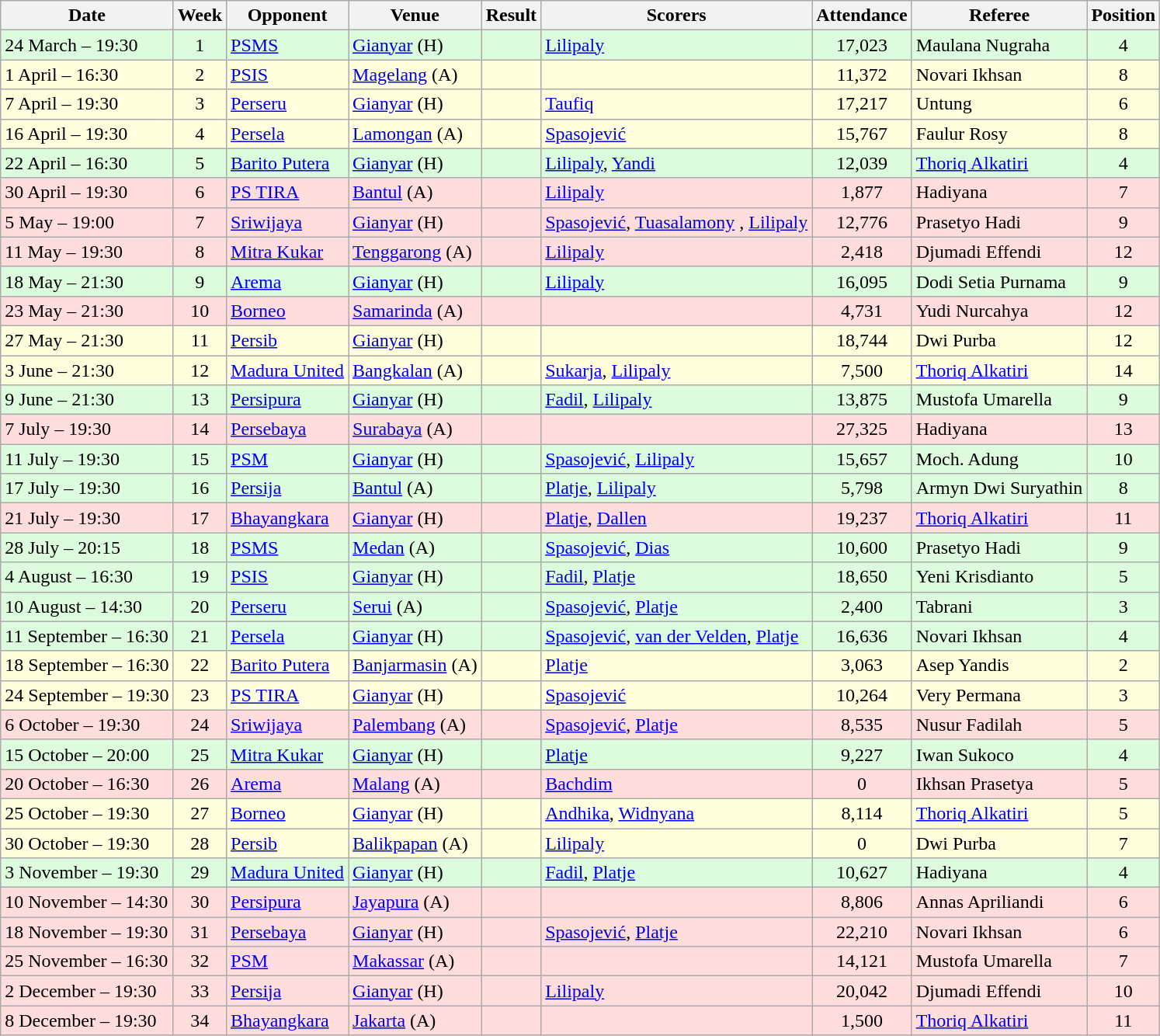<table class="wikitable">
<tr>
<th>Date</th>
<th>Week</th>
<th>Opponent</th>
<th>Venue</th>
<th>Result</th>
<th>Scorers</th>
<th>Attendance</th>
<th>Referee</th>
<th>Position</th>
</tr>
<tr bgcolor = "#DDFCDD">
<td>24 March – 19:30</td>
<td align="center">1</td>
<td><a href='#'>PSMS</a></td>
<td><a href='#'>Gianyar</a> (H)</td>
<td></td>
<td><a href='#'>Lilipaly</a></td>
<td align="center">17,023</td>
<td>Maulana Nugraha</td>
<td align="center">4</td>
</tr>
<tr bgcolor = "#FFFFDD">
<td>1 April – 16:30</td>
<td align="center">2</td>
<td><a href='#'>PSIS</a></td>
<td><a href='#'>Magelang</a> (A)</td>
<td></td>
<td></td>
<td align="center">11,372</td>
<td>Novari Ikhsan</td>
<td align="center">8</td>
</tr>
<tr bgcolor = "#FFFFDD">
<td>7 April – 19:30</td>
<td align="center">3</td>
<td><a href='#'>Perseru</a></td>
<td><a href='#'>Gianyar</a> (H)</td>
<td></td>
<td><a href='#'>Taufiq</a></td>
<td align="center">17,217</td>
<td>Untung</td>
<td align="center">6</td>
</tr>
<tr bgcolor = "#FFFFDD">
<td>16 April – 19:30</td>
<td align="center">4</td>
<td><a href='#'>Persela</a></td>
<td><a href='#'>Lamongan</a> (A)</td>
<td></td>
<td><a href='#'>Spasojević</a></td>
<td align="center">15,767</td>
<td>Faulur Rosy</td>
<td align="center">8</td>
</tr>
<tr bgcolor = "#DDFCDD">
<td>22 April – 16:30</td>
<td align="center">5</td>
<td><a href='#'>Barito Putera</a></td>
<td><a href='#'>Gianyar</a> (H)</td>
<td></td>
<td><a href='#'>Lilipaly</a>, <a href='#'>Yandi</a></td>
<td align="center">12,039</td>
<td><a href='#'>Thoriq Alkatiri</a></td>
<td align="center">4</td>
</tr>
<tr bgcolor = "#FFDDDD">
<td>30 April – 19:30</td>
<td align="center">6</td>
<td><a href='#'>PS TIRA</a></td>
<td><a href='#'>Bantul</a> (A)</td>
<td></td>
<td><a href='#'>Lilipaly</a></td>
<td align="center">1,877</td>
<td>Hadiyana</td>
<td align="center">7</td>
</tr>
<tr bgcolor = "#FFDDDD">
<td>5 May – 19:00</td>
<td align="center">7</td>
<td><a href='#'>Sriwijaya</a></td>
<td><a href='#'>Gianyar</a> (H)</td>
<td></td>
<td><a href='#'>Spasojević</a>, <a href='#'>Tuasalamony</a> , <a href='#'>Lilipaly</a></td>
<td align="center">12,776</td>
<td>Prasetyo Hadi</td>
<td align="center">9</td>
</tr>
<tr bgcolor = "#FFDDDD">
<td>11 May – 19:30</td>
<td align="center">8</td>
<td><a href='#'>Mitra Kukar</a></td>
<td><a href='#'>Tenggarong</a> (A)</td>
<td></td>
<td><a href='#'>Lilipaly</a></td>
<td align="center">2,418</td>
<td>Djumadi Effendi</td>
<td align="center">12</td>
</tr>
<tr bgcolor = "#DDFCDD">
<td>18 May – 21:30</td>
<td align="center">9</td>
<td><a href='#'>Arema</a></td>
<td><a href='#'>Gianyar</a> (H)</td>
<td></td>
<td><a href='#'>Lilipaly</a></td>
<td align="center">16,095</td>
<td>Dodi Setia Purnama</td>
<td align="center">9</td>
</tr>
<tr bgcolor = "#FFDDDD">
<td>23 May – 21:30</td>
<td align="center">10</td>
<td><a href='#'>Borneo</a></td>
<td><a href='#'>Samarinda</a> (A)</td>
<td></td>
<td></td>
<td align="center">4,731</td>
<td>Yudi Nurcahya</td>
<td align="center">12</td>
</tr>
<tr bgcolor = "#FFFFDD">
<td>27 May – 21:30</td>
<td align="center">11</td>
<td><a href='#'>Persib</a></td>
<td><a href='#'>Gianyar</a> (H)</td>
<td></td>
<td></td>
<td align="center">18,744</td>
<td>Dwi Purba</td>
<td align="center">12</td>
</tr>
<tr bgcolor = "#FFFFDD">
<td>3 June – 21:30</td>
<td align="center">12</td>
<td><a href='#'>Madura United</a></td>
<td><a href='#'>Bangkalan</a> (A)</td>
<td></td>
<td><a href='#'>Sukarja</a>, <a href='#'>Lilipaly</a></td>
<td align="center">7,500</td>
<td><a href='#'>Thoriq Alkatiri</a></td>
<td align="center">14</td>
</tr>
<tr bgcolor = "#DDFCDD">
<td>9 June – 21:30</td>
<td align="center">13</td>
<td><a href='#'>Persipura</a></td>
<td><a href='#'>Gianyar</a> (H)</td>
<td></td>
<td><a href='#'>Fadil</a>, <a href='#'>Lilipaly</a></td>
<td align="center">13,875</td>
<td>Mustofa Umarella</td>
<td align="center">9</td>
</tr>
<tr bgcolor = "#FFDDDD">
<td>7 July – 19:30</td>
<td align="center">14</td>
<td><a href='#'>Persebaya</a></td>
<td><a href='#'>Surabaya</a> (A)</td>
<td></td>
<td></td>
<td align="center">27,325</td>
<td>Hadiyana</td>
<td align="center">13</td>
</tr>
<tr bgcolor = "#DDFCDD">
<td>11 July – 19:30</td>
<td align="center">15</td>
<td><a href='#'>PSM</a></td>
<td><a href='#'>Gianyar</a> (H)</td>
<td></td>
<td><a href='#'>Spasojević</a>, <a href='#'>Lilipaly</a></td>
<td align="center">15,657</td>
<td>Moch. Adung</td>
<td align="center">10</td>
</tr>
<tr bgcolor = "#DDFCDD">
<td>17 July – 19:30</td>
<td align="center">16</td>
<td><a href='#'>Persija</a></td>
<td><a href='#'>Bantul</a> (A)</td>
<td></td>
<td><a href='#'>Platje</a>, <a href='#'>Lilipaly</a></td>
<td align="center">5,798</td>
<td>Armyn Dwi Suryathin</td>
<td align="center">8</td>
</tr>
<tr bgcolor = "#FFDDDD">
<td>21 July – 19:30</td>
<td align="center">17</td>
<td><a href='#'>Bhayangkara</a></td>
<td><a href='#'>Gianyar</a> (H)</td>
<td></td>
<td><a href='#'>Platje</a>, <a href='#'>Dallen</a></td>
<td align="center">19,237</td>
<td><a href='#'>Thoriq Alkatiri</a></td>
<td align="center">11</td>
</tr>
<tr bgcolor = "#DDFCDD">
<td>28 July – 20:15</td>
<td align="center">18</td>
<td><a href='#'>PSMS</a></td>
<td><a href='#'>Medan</a> (A)</td>
<td></td>
<td><a href='#'>Spasojević</a>, <a href='#'>Dias</a></td>
<td align="center">10,600</td>
<td>Prasetyo Hadi</td>
<td align="center">9</td>
</tr>
<tr bgcolor = "#DDFCDD">
<td>4 August – 16:30</td>
<td align="center">19</td>
<td><a href='#'>PSIS</a></td>
<td><a href='#'>Gianyar</a> (H)</td>
<td></td>
<td><a href='#'>Fadil</a>, <a href='#'>Platje</a></td>
<td align="center">18,650</td>
<td>Yeni Krisdianto</td>
<td align="center">5</td>
</tr>
<tr bgcolor = "#DDFCDD">
<td>10 August – 14:30</td>
<td align="center">20</td>
<td><a href='#'>Perseru</a></td>
<td><a href='#'>Serui</a> (A)</td>
<td></td>
<td><a href='#'>Spasojević</a>, <a href='#'>Platje</a></td>
<td align="center">2,400</td>
<td>Tabrani</td>
<td align="center">3</td>
</tr>
<tr bgcolor = "#DDFCDD">
<td>11 September – 16:30</td>
<td align="center">21</td>
<td><a href='#'>Persela</a></td>
<td><a href='#'>Gianyar</a> (H)</td>
<td></td>
<td><a href='#'>Spasojević</a>, <a href='#'>van der Velden</a>, <a href='#'>Platje</a></td>
<td align="center">16,636</td>
<td>Novari Ikhsan</td>
<td align="center">4</td>
</tr>
<tr bgcolor = "#FFFFDD">
<td>18 September – 16:30</td>
<td align="center">22</td>
<td><a href='#'>Barito Putera</a></td>
<td><a href='#'>Banjarmasin</a> (A)</td>
<td></td>
<td><a href='#'>Platje</a></td>
<td align="center">3,063</td>
<td>Asep Yandis</td>
<td align="center">2</td>
</tr>
<tr bgcolor = "#FFFFDD">
<td>24 September – 19:30</td>
<td align="center">23</td>
<td><a href='#'>PS TIRA</a></td>
<td><a href='#'>Gianyar</a> (H)</td>
<td></td>
<td><a href='#'>Spasojević</a></td>
<td align="center">10,264</td>
<td>Very Permana</td>
<td align="center">3</td>
</tr>
<tr bgcolor = "#FFDDDD">
<td>6 October – 19:30</td>
<td align="center">24</td>
<td><a href='#'>Sriwijaya</a></td>
<td><a href='#'>Palembang</a> (A)</td>
<td></td>
<td><a href='#'>Spasojević</a>, <a href='#'>Platje</a></td>
<td align="center">8,535</td>
<td>Nusur Fadilah</td>
<td align="center">5</td>
</tr>
<tr bgcolor = "#DDFCDD">
<td>15 October – 20:00</td>
<td align="center">25</td>
<td><a href='#'>Mitra Kukar</a></td>
<td><a href='#'>Gianyar</a> (H)</td>
<td></td>
<td><a href='#'>Platje</a></td>
<td align="center">9,227</td>
<td>Iwan Sukoco</td>
<td align="center">4</td>
</tr>
<tr bgcolor = "#FFDDDD">
<td>20 October – 16:30</td>
<td align="center">26</td>
<td><a href='#'>Arema</a></td>
<td><a href='#'>Malang</a> (A)</td>
<td></td>
<td><a href='#'>Bachdim</a></td>
<td align="center">0</td>
<td>Ikhsan Prasetya</td>
<td align="center">5</td>
</tr>
<tr bgcolor = "#FFFFDD">
<td>25 October – 19:30</td>
<td align="center">27</td>
<td><a href='#'>Borneo</a></td>
<td><a href='#'>Gianyar</a> (H)</td>
<td></td>
<td><a href='#'>Andhika</a>, <a href='#'>Widnyana</a></td>
<td align="center">8,114</td>
<td><a href='#'>Thoriq Alkatiri</a></td>
<td align="center">5</td>
</tr>
<tr bgcolor = "#FFFFDD">
<td>30 October – 19:30</td>
<td align="center">28</td>
<td><a href='#'>Persib</a></td>
<td><a href='#'>Balikpapan</a> (A)</td>
<td></td>
<td><a href='#'>Lilipaly</a></td>
<td align="center">0</td>
<td>Dwi Purba</td>
<td align="center">7</td>
</tr>
<tr bgcolor = "#DDFCDD">
<td>3 November – 19:30</td>
<td align="center">29</td>
<td><a href='#'>Madura United</a></td>
<td><a href='#'>Gianyar</a> (H)</td>
<td></td>
<td><a href='#'>Fadil</a>, <a href='#'>Platje</a></td>
<td align="center">10,627</td>
<td>Hadiyana</td>
<td align="center">4</td>
</tr>
<tr bgcolor = "#FFDDDD">
<td>10 November – 14:30</td>
<td align="center">30</td>
<td><a href='#'>Persipura</a></td>
<td><a href='#'>Jayapura</a> (A)</td>
<td></td>
<td></td>
<td align="center">8,806</td>
<td>Annas Apriliandi</td>
<td align="center">6</td>
</tr>
<tr bgcolor = "#FFDDDD">
<td>18 November – 19:30</td>
<td align="center">31</td>
<td><a href='#'>Persebaya</a></td>
<td><a href='#'>Gianyar</a> (H)</td>
<td></td>
<td><a href='#'>Spasojević</a>, <a href='#'>Platje</a></td>
<td align="center">22,210</td>
<td>Novari Ikhsan</td>
<td align="center">6</td>
</tr>
<tr bgcolor = "#FFDDDD">
<td>25 November – 16:30</td>
<td align="center">32</td>
<td><a href='#'>PSM</a></td>
<td><a href='#'>Makassar</a> (A)</td>
<td></td>
<td></td>
<td align="center">14,121</td>
<td>Mustofa Umarella</td>
<td align="center">7</td>
</tr>
<tr bgcolor = "#FFDDDD">
<td>2 December – 19:30</td>
<td align="center">33</td>
<td><a href='#'>Persija</a></td>
<td><a href='#'>Gianyar</a> (H)</td>
<td></td>
<td><a href='#'>Lilipaly</a></td>
<td align="center">20,042</td>
<td>Djumadi Effendi</td>
<td align="center">10</td>
</tr>
<tr bgcolor = "#FFDDDD">
<td>8 December – 19:30</td>
<td align="center">34</td>
<td><a href='#'>Bhayangkara</a></td>
<td><a href='#'>Jakarta</a> (A)</td>
<td></td>
<td></td>
<td align="center">1,500</td>
<td><a href='#'>Thoriq Alkatiri</a></td>
<td align="center">11</td>
</tr>
</table>
